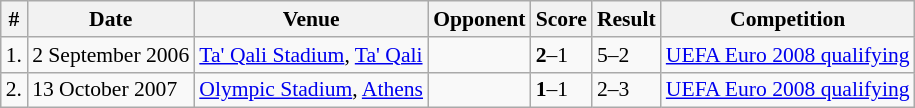<table class="wikitable" style="font-size:90%">
<tr>
<th>#</th>
<th>Date</th>
<th>Venue</th>
<th>Opponent</th>
<th>Score</th>
<th>Result</th>
<th>Competition</th>
</tr>
<tr>
<td>1.</td>
<td>2 September 2006</td>
<td><a href='#'>Ta' Qali Stadium</a>, <a href='#'>Ta' Qali</a></td>
<td></td>
<td><strong>2</strong>–1</td>
<td>5–2</td>
<td><a href='#'>UEFA Euro 2008 qualifying</a></td>
</tr>
<tr>
<td>2.</td>
<td>13 October 2007</td>
<td><a href='#'>Olympic Stadium</a>, <a href='#'>Athens</a></td>
<td></td>
<td><strong>1</strong>–1</td>
<td>2–3</td>
<td><a href='#'>UEFA Euro 2008 qualifying</a></td>
</tr>
</table>
